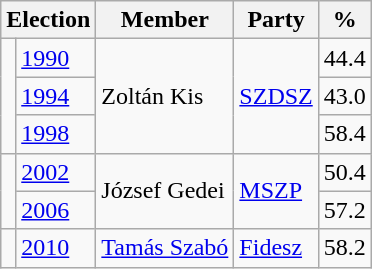<table class=wikitable>
<tr>
<th colspan=2>Election</th>
<th>Member</th>
<th>Party</th>
<th>%</th>
</tr>
<tr>
<td rowspan=3 bgcolor=></td>
<td><a href='#'>1990</a></td>
<td rowspan=3>Zoltán Kis</td>
<td rowspan=3><a href='#'>SZDSZ</a></td>
<td align=right>44.4</td>
</tr>
<tr>
<td><a href='#'>1994</a></td>
<td align=right>43.0</td>
</tr>
<tr>
<td><a href='#'>1998</a></td>
<td align=right>58.4</td>
</tr>
<tr>
<td rowspan=2 bgcolor=></td>
<td><a href='#'>2002</a></td>
<td rowspan=2>József Gedei</td>
<td rowspan=2><a href='#'>MSZP</a></td>
<td align=right>50.4</td>
</tr>
<tr>
<td><a href='#'>2006</a></td>
<td align=right>57.2</td>
</tr>
<tr>
<td bgcolor=></td>
<td><a href='#'>2010</a></td>
<td><a href='#'>Tamás Szabó</a></td>
<td><a href='#'>Fidesz</a></td>
<td align=right>58.2</td>
</tr>
</table>
